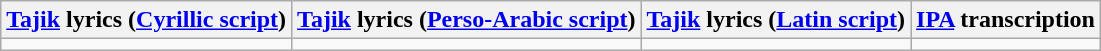<table class="wikitable">
<tr>
<th><a href='#'>Tajik</a> lyrics (<a href='#'>Cyrillic script</a>)</th>
<th><a href='#'>Tajik</a> lyrics (<a href='#'>Perso-Arabic script</a>)</th>
<th><a href='#'>Tajik</a> lyrics (<a href='#'>Latin script</a>)</th>
<th><a href='#'>IPA</a> transcription</th>
</tr>
<tr style="vertical-align:top; white-space:nowrap; text-align:center">
<td></td>
<td></td>
<td></td>
<td></td>
</tr>
</table>
